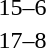<table style="text-align:center">
<tr>
<th width=200></th>
<th width=100></th>
<th width=200></th>
</tr>
<tr>
<td align=right><strong></strong></td>
<td>15–6</td>
<td align=left></td>
</tr>
<tr>
<td align=right><strong></strong></td>
<td>17–8</td>
<td align=left></td>
</tr>
</table>
